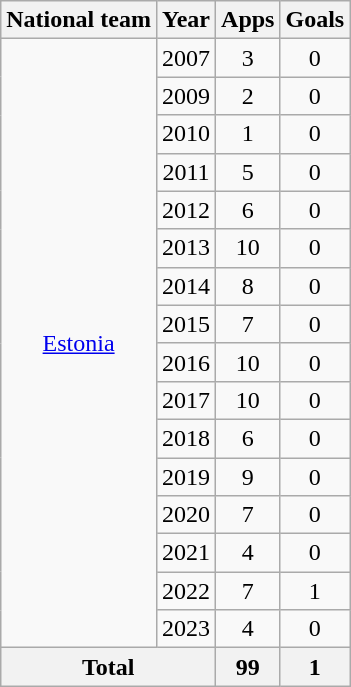<table class=wikitable style="text-align: center;">
<tr>
<th>National team</th>
<th>Year</th>
<th>Apps</th>
<th>Goals</th>
</tr>
<tr>
<td rowspan=16><a href='#'>Estonia</a></td>
<td>2007</td>
<td>3</td>
<td>0</td>
</tr>
<tr>
<td>2009</td>
<td>2</td>
<td>0</td>
</tr>
<tr>
<td>2010</td>
<td>1</td>
<td>0</td>
</tr>
<tr>
<td>2011</td>
<td>5</td>
<td>0</td>
</tr>
<tr>
<td>2012</td>
<td>6</td>
<td>0</td>
</tr>
<tr>
<td>2013</td>
<td>10</td>
<td>0</td>
</tr>
<tr>
<td>2014</td>
<td>8</td>
<td>0</td>
</tr>
<tr>
<td>2015</td>
<td>7</td>
<td>0</td>
</tr>
<tr>
<td>2016</td>
<td>10</td>
<td>0</td>
</tr>
<tr>
<td>2017</td>
<td>10</td>
<td>0</td>
</tr>
<tr>
<td>2018</td>
<td>6</td>
<td>0</td>
</tr>
<tr>
<td>2019</td>
<td>9</td>
<td>0</td>
</tr>
<tr>
<td>2020</td>
<td>7</td>
<td>0</td>
</tr>
<tr>
<td>2021</td>
<td>4</td>
<td>0</td>
</tr>
<tr>
<td>2022</td>
<td>7</td>
<td>1</td>
</tr>
<tr>
<td>2023</td>
<td>4</td>
<td>0</td>
</tr>
<tr>
<th colspan=2>Total</th>
<th>99</th>
<th>1</th>
</tr>
</table>
